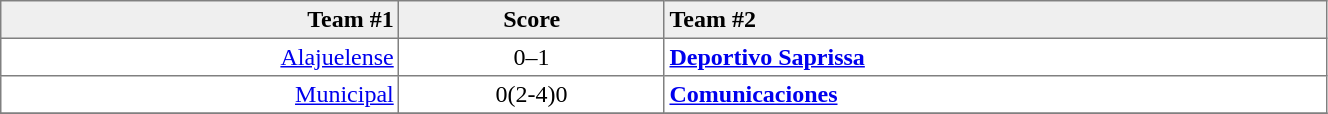<table border=1 cellspacing=0 cellpadding=3 style="border-collapse: collapse;" width=70%>
<tr bgcolor="efefef">
<th align=right>Team #1</th>
<th>Score</th>
<th align=left>Team #2</th>
</tr>
<tr>
<td align=right><a href='#'>Alajuelense</a> </td>
<td align=center>0–1</td>
<td> <strong><a href='#'>Deportivo Saprissa</a></strong></td>
</tr>
<tr>
<td align=right><a href='#'>Municipal</a> </td>
<td align=center>0(2-4)0</td>
<td> <strong><a href='#'>Comunicaciones</a></strong></td>
</tr>
<tr>
</tr>
</table>
